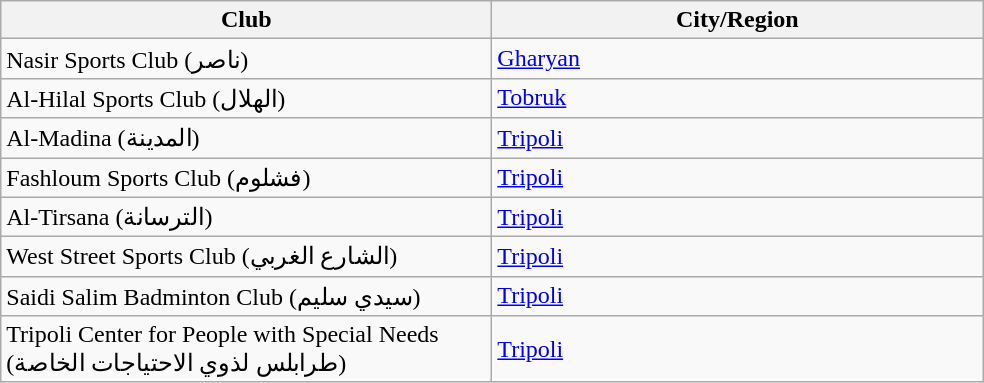<table class="wikitable">
<tr>
<th style="width:20em">Club</th>
<th style="width:20em">City/Region</th>
</tr>
<tr>
<td>Nasir Sports Club (ناصر)</td>
<td><a href='#'>Gharyan</a></td>
</tr>
<tr>
<td>Al-Hilal Sports Club (الهلال)</td>
<td><a href='#'>Tobruk</a></td>
</tr>
<tr>
<td>Al-Madina (المدينة)</td>
<td><a href='#'>Tripoli</a></td>
</tr>
<tr>
<td>Fashloum Sports Club (فشلوم)</td>
<td><a href='#'>Tripoli</a></td>
</tr>
<tr>
<td>Al-Tirsana (الترسانة)</td>
<td><a href='#'>Tripoli</a></td>
</tr>
<tr>
<td>West Street Sports Club (الشارع الغربي)</td>
<td><a href='#'>Tripoli</a></td>
</tr>
<tr>
<td>Saidi Salim Badminton Club (سيدي سليم)</td>
<td><a href='#'>Tripoli</a></td>
</tr>
<tr>
<td>Tripoli Center for People with Special Needs (طرابلس لذوي الاحتياجات الخاصة)</td>
<td><a href='#'>Tripoli</a></td>
</tr>
</table>
